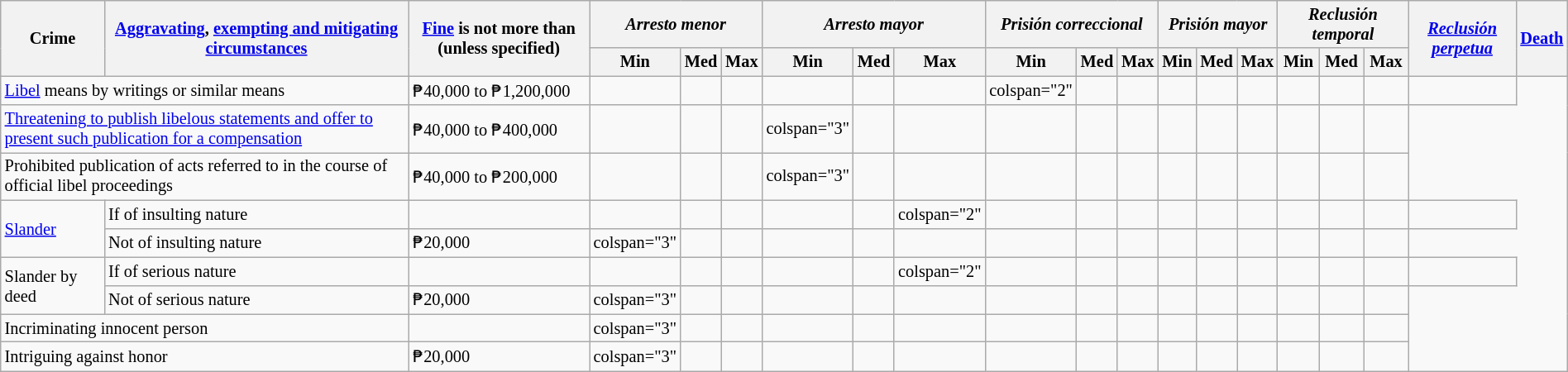<table class="wikitable" style="font-size:85%;" width="100%">
<tr>
<th rowspan="2">Crime</th>
<th rowspan="2"><a href='#'>Aggravating</a>, <a href='#'>exempting and mitigating circumstances</a></th>
<th rowspan="2"><a href='#'>Fine</a> is not more than (unless specified)</th>
<th colspan="3"><em>Arresto menor</em></th>
<th colspan="3"><em>Arresto mayor</em></th>
<th colspan="3"><em>Prisión correccional</em></th>
<th colspan="3"><em>Prisión mayor</em></th>
<th colspan="3"><em>Reclusión temporal</em></th>
<th rowspan="2"><em><a href='#'>Reclusión perpetua</a></em></th>
<th rowspan="2"><a href='#'>Death</a></th>
</tr>
<tr>
<th>Min</th>
<th>Med</th>
<th>Max</th>
<th>Min</th>
<th>Med</th>
<th>Max</th>
<th>Min</th>
<th>Med</th>
<th>Max</th>
<th>Min</th>
<th>Med</th>
<th>Max</th>
<th>Min</th>
<th>Med</th>
<th>Max</th>
</tr>
<tr>
<td colspan="2"><a href='#'>Libel</a> means by writings or similar means</td>
<td>₱40,000 to ₱1,200,000</td>
<td></td>
<td></td>
<td></td>
<td></td>
<td></td>
<td></td>
<td>colspan="2" </td>
<td></td>
<td></td>
<td></td>
<td></td>
<td></td>
<td></td>
<td></td>
<td></td>
<td></td>
</tr>
<tr>
<td colspan="2"><a href='#'>Threatening to publish libelous statements and offer to present such publication for a compensation</a></td>
<td>₱40,000 to ₱400,000</td>
<td></td>
<td></td>
<td></td>
<td>colspan="3" </td>
<td></td>
<td></td>
<td></td>
<td></td>
<td></td>
<td></td>
<td></td>
<td></td>
<td></td>
<td></td>
<td></td>
</tr>
<tr>
<td colspan="2">Prohibited publication of acts referred to in the course of official libel proceedings</td>
<td>₱40,000 to ₱200,000</td>
<td></td>
<td></td>
<td></td>
<td>colspan="3" </td>
<td></td>
<td></td>
<td></td>
<td></td>
<td></td>
<td></td>
<td></td>
<td></td>
<td></td>
<td></td>
<td></td>
</tr>
<tr>
<td rowspan="2"><a href='#'>Slander</a></td>
<td>If of insulting nature</td>
<td></td>
<td></td>
<td></td>
<td></td>
<td></td>
<td></td>
<td>colspan="2" </td>
<td></td>
<td></td>
<td></td>
<td></td>
<td></td>
<td></td>
<td></td>
<td></td>
<td></td>
<td></td>
</tr>
<tr>
<td>Not of insulting nature</td>
<td>₱20,000</td>
<td>colspan="3" </td>
<td></td>
<td></td>
<td></td>
<td></td>
<td></td>
<td></td>
<td></td>
<td></td>
<td></td>
<td></td>
<td></td>
<td></td>
<td></td>
<td></td>
</tr>
<tr>
<td rowspan="2">Slander by deed</td>
<td>If of serious nature</td>
<td></td>
<td></td>
<td></td>
<td></td>
<td></td>
<td></td>
<td>colspan="2" </td>
<td></td>
<td></td>
<td></td>
<td></td>
<td></td>
<td></td>
<td></td>
<td></td>
<td></td>
<td></td>
</tr>
<tr>
<td>Not of serious nature</td>
<td>₱20,000</td>
<td>colspan="3" </td>
<td></td>
<td></td>
<td></td>
<td></td>
<td></td>
<td></td>
<td></td>
<td></td>
<td></td>
<td></td>
<td></td>
<td></td>
<td></td>
<td></td>
</tr>
<tr>
<td colspan="2">Incriminating innocent person</td>
<td></td>
<td>colspan="3" </td>
<td></td>
<td></td>
<td></td>
<td></td>
<td></td>
<td></td>
<td></td>
<td></td>
<td></td>
<td></td>
<td></td>
<td></td>
<td></td>
<td></td>
</tr>
<tr>
<td colspan="2">Intriguing against honor</td>
<td>₱20,000</td>
<td>colspan="3" </td>
<td></td>
<td></td>
<td></td>
<td></td>
<td></td>
<td></td>
<td></td>
<td></td>
<td></td>
<td></td>
<td></td>
<td></td>
<td></td>
<td></td>
</tr>
</table>
